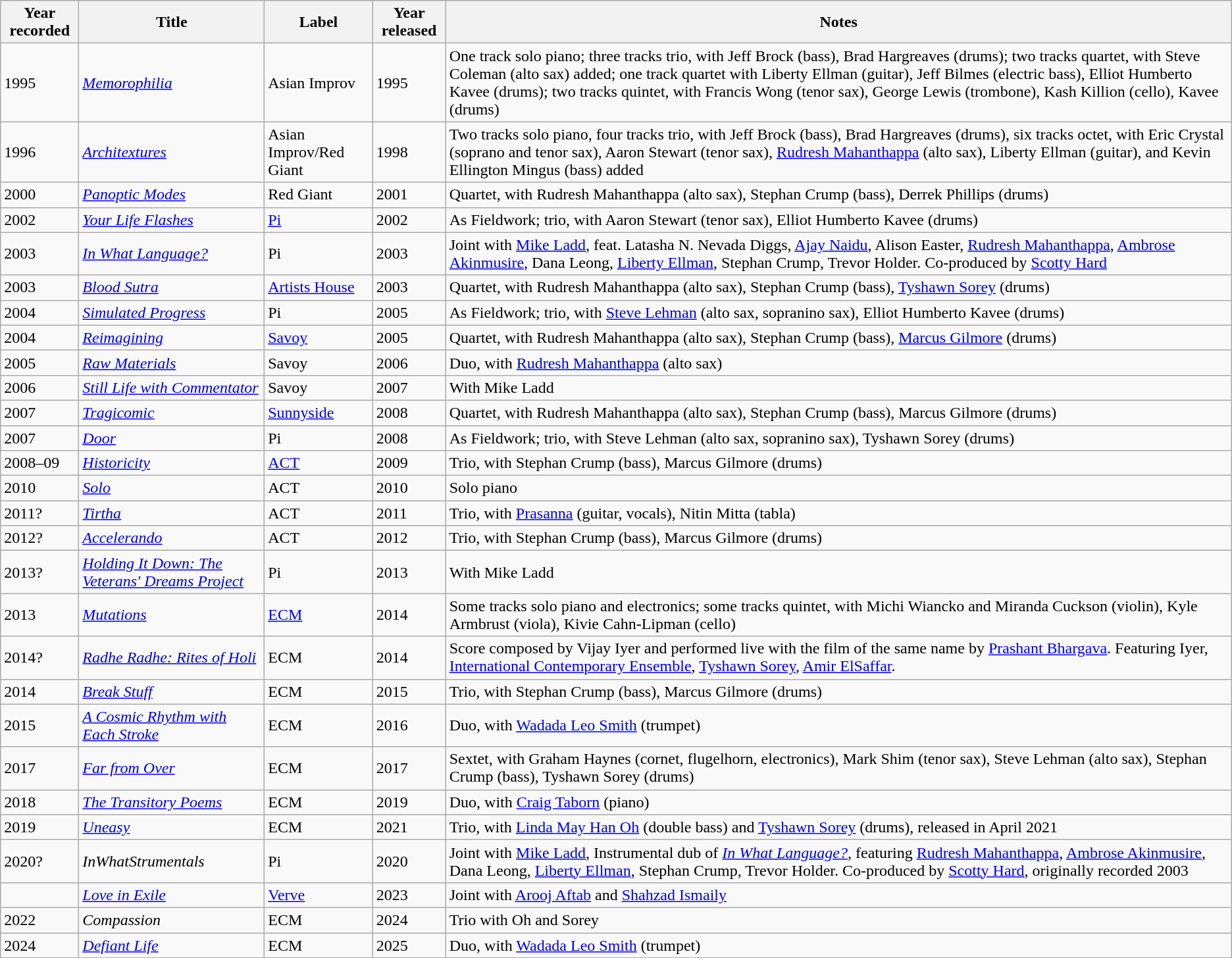<table class="wikitable sortable">
<tr>
<th scope="col">Year recorded</th>
<th scope="col">Title</th>
<th scope="col">Label</th>
<th scope="col">Year released</th>
<th scope="col">Notes</th>
</tr>
<tr>
<td>1995</td>
<td scope="row"><em><a href='#'>Memorophilia</a></em></td>
<td>Asian Improv</td>
<td>1995</td>
<td>One track solo piano; three tracks trio, with Jeff Brock (bass), Brad Hargreaves (drums); two tracks quartet, with Steve Coleman (alto sax) added; one track quartet with Liberty Ellman (guitar), Jeff Bilmes (electric bass), Elliot Humberto Kavee (drums); two tracks quintet, with Francis Wong (tenor sax), George Lewis (trombone), Kash Killion (cello), Kavee (drums)</td>
</tr>
<tr>
<td>1996</td>
<td scope="row"><em><a href='#'>Architextures</a></em></td>
<td>Asian Improv/Red Giant</td>
<td>1998</td>
<td>Two tracks solo piano, four tracks trio, with Jeff Brock (bass), Brad Hargreaves (drums), six tracks octet, with Eric Crystal (soprano and tenor sax), Aaron Stewart (tenor sax), <a href='#'>Rudresh Mahanthappa</a> (alto sax), Liberty Ellman (guitar), and Kevin Ellington Mingus (bass) added</td>
</tr>
<tr>
<td>2000</td>
<td scope="row"><em><a href='#'>Panoptic Modes</a></em></td>
<td>Red Giant</td>
<td>2001</td>
<td>Quartet, with Rudresh Mahanthappa (alto sax), Stephan Crump (bass), Derrek Phillips (drums)</td>
</tr>
<tr>
<td>2002</td>
<td scope="row"><em><a href='#'>Your Life Flashes</a></em></td>
<td><a href='#'>Pi</a></td>
<td>2002</td>
<td>As Fieldwork; trio, with Aaron Stewart (tenor sax), Elliot Humberto Kavee (drums)</td>
</tr>
<tr>
<td>2003</td>
<td scope="row"><em><a href='#'>In What Language?</a></em></td>
<td>Pi</td>
<td>2003</td>
<td>Joint with <a href='#'>Mike Ladd</a>, feat. Latasha N. Nevada Diggs, <a href='#'>Ajay Naidu</a>, Alison Easter, <a href='#'>Rudresh Mahanthappa</a>, <a href='#'>Ambrose Akinmusire</a>, Dana Leong, <a href='#'>Liberty Ellman</a>, Stephan Crump, Trevor Holder. Co-produced by <a href='#'>Scotty Hard</a></td>
</tr>
<tr>
<td>2003</td>
<td scope="row"><em><a href='#'>Blood Sutra</a></em></td>
<td><a href='#'>Artists House</a></td>
<td>2003</td>
<td>Quartet, with Rudresh Mahanthappa (alto sax), Stephan Crump (bass), <a href='#'>Tyshawn Sorey</a> (drums)</td>
</tr>
<tr>
<td>2004</td>
<td scope="row"><em><a href='#'>Simulated Progress</a></em></td>
<td>Pi</td>
<td>2005</td>
<td>As Fieldwork; trio, with <a href='#'>Steve Lehman</a> (alto sax, sopranino sax), Elliot Humberto Kavee (drums)</td>
</tr>
<tr>
<td>2004</td>
<td scope="row"><em><a href='#'>Reimagining</a></em></td>
<td><a href='#'>Savoy</a></td>
<td>2005</td>
<td>Quartet, with Rudresh Mahanthappa (alto sax), Stephan Crump (bass), <a href='#'>Marcus Gilmore</a> (drums)</td>
</tr>
<tr>
<td>2005</td>
<td scope="row"><em><a href='#'>Raw Materials</a></em></td>
<td>Savoy</td>
<td>2006</td>
<td>Duo, with <a href='#'>Rudresh Mahanthappa</a> (alto sax)</td>
</tr>
<tr>
<td>2006</td>
<td scope="row"><em><a href='#'>Still Life with Commentator</a></em></td>
<td>Savoy</td>
<td>2007</td>
<td>With Mike Ladd</td>
</tr>
<tr>
<td>2007</td>
<td scope="row"><em><a href='#'>Tragicomic</a></em></td>
<td><a href='#'>Sunnyside</a></td>
<td>2008</td>
<td>Quartet, with Rudresh Mahanthappa (alto sax), Stephan Crump (bass), Marcus Gilmore (drums)</td>
</tr>
<tr>
<td>2007</td>
<td scope="row"><em><a href='#'>Door</a></em></td>
<td>Pi</td>
<td>2008</td>
<td>As Fieldwork; trio, with Steve Lehman (alto sax, sopranino sax), Tyshawn Sorey (drums)</td>
</tr>
<tr>
<td>2008–09</td>
<td scope="row"><em><a href='#'>Historicity</a></em></td>
<td><a href='#'>ACT</a></td>
<td>2009</td>
<td>Trio, with Stephan Crump (bass), Marcus Gilmore (drums)</td>
</tr>
<tr>
<td>2010</td>
<td scope="row"><em><a href='#'>Solo</a></em></td>
<td>ACT</td>
<td>2010</td>
<td>Solo piano</td>
</tr>
<tr>
<td>2011?</td>
<td scope="row"><em><a href='#'>Tirtha</a></em></td>
<td>ACT</td>
<td>2011</td>
<td>Trio, with <a href='#'>Prasanna</a> (guitar, vocals), Nitin Mitta (tabla)</td>
</tr>
<tr>
<td>2012?</td>
<td scope="row"><em><a href='#'>Accelerando</a></em></td>
<td>ACT</td>
<td>2012</td>
<td>Trio, with Stephan Crump (bass), Marcus Gilmore (drums)</td>
</tr>
<tr>
<td>2013?</td>
<td scope="row"><em><a href='#'>Holding It Down: The Veterans' Dreams Project</a></em></td>
<td>Pi</td>
<td>2013</td>
<td>With Mike Ladd</td>
</tr>
<tr>
<td>2013</td>
<td scope="row"><em><a href='#'>Mutations</a></em></td>
<td><a href='#'>ECM</a></td>
<td>2014</td>
<td>Some tracks solo piano and electronics; some tracks quintet, with Michi Wiancko and Miranda Cuckson (violin), Kyle Armbrust (viola), Kivie Cahn-Lipman (cello)</td>
</tr>
<tr>
<td>2014?</td>
<td scope="row"><em><a href='#'>Radhe Radhe: Rites of Holi</a></em></td>
<td>ECM</td>
<td>2014</td>
<td>Score composed by Vijay Iyer and performed live with the film of the same name by <a href='#'>Prashant Bhargava</a>. Featuring Iyer, <a href='#'>International Contemporary Ensemble</a>, <a href='#'>Tyshawn Sorey</a>, <a href='#'>Amir ElSaffar</a>.</td>
</tr>
<tr>
<td>2014</td>
<td scope="row"><em><a href='#'>Break Stuff</a></em></td>
<td>ECM</td>
<td>2015</td>
<td>Trio, with Stephan Crump (bass), Marcus Gilmore (drums)</td>
</tr>
<tr>
<td>2015</td>
<td scope="row"><em><a href='#'>A Cosmic Rhythm with Each Stroke</a></em></td>
<td>ECM</td>
<td>2016</td>
<td>Duo, with <a href='#'>Wadada Leo Smith</a> (trumpet)</td>
</tr>
<tr>
<td>2017</td>
<td scope="row"><em><a href='#'>Far from Over</a></em></td>
<td>ECM</td>
<td>2017</td>
<td>Sextet, with Graham Haynes (cornet, flugelhorn, electronics), Mark Shim (tenor sax), Steve Lehman (alto sax), Stephan Crump (bass), Tyshawn Sorey (drums)</td>
</tr>
<tr>
<td>2018</td>
<td scope="row"><em><a href='#'>The Transitory Poems</a></em></td>
<td>ECM</td>
<td>2019</td>
<td>Duo, with <a href='#'>Craig Taborn</a> (piano)</td>
</tr>
<tr>
<td>2019</td>
<td scope="row"><em><a href='#'>Uneasy</a></em></td>
<td>ECM</td>
<td>2021</td>
<td>Trio, with <a href='#'>Linda May Han Oh</a> (double bass) and <a href='#'>Tyshawn Sorey</a> (drums), released in April 2021</td>
</tr>
<tr>
<td>2020?</td>
<td scope="row"><em>InWhatStrumentals</em></td>
<td>Pi</td>
<td>2020</td>
<td>Joint with <a href='#'>Mike Ladd</a>, Instrumental dub of <em><a href='#'>In What Language?</a>,</em> featuring <a href='#'>Rudresh Mahanthappa</a>, <a href='#'>Ambrose Akinmusire</a>, Dana Leong, <a href='#'>Liberty Ellman</a>, Stephan Crump, Trevor Holder. Co-produced by <a href='#'>Scotty Hard</a>, originally recorded 2003</td>
</tr>
<tr>
<td></td>
<td scope="row"><em><a href='#'>Love in Exile</a></em></td>
<td><a href='#'>Verve</a></td>
<td>2023</td>
<td>Joint with <a href='#'>Arooj Aftab</a> and <a href='#'>Shahzad Ismaily</a></td>
</tr>
<tr>
<td>2022</td>
<td scope="row"><em>Compassion</em></td>
<td>ECM</td>
<td>2024</td>
<td>Trio with Oh and Sorey</td>
</tr>
<tr>
<td>2024</td>
<td scope="row"><em><a href='#'>Defiant Life</a></em></td>
<td>ECM</td>
<td>2025</td>
<td>Duo, with <a href='#'>Wadada Leo Smith</a> (trumpet)</td>
</tr>
</table>
